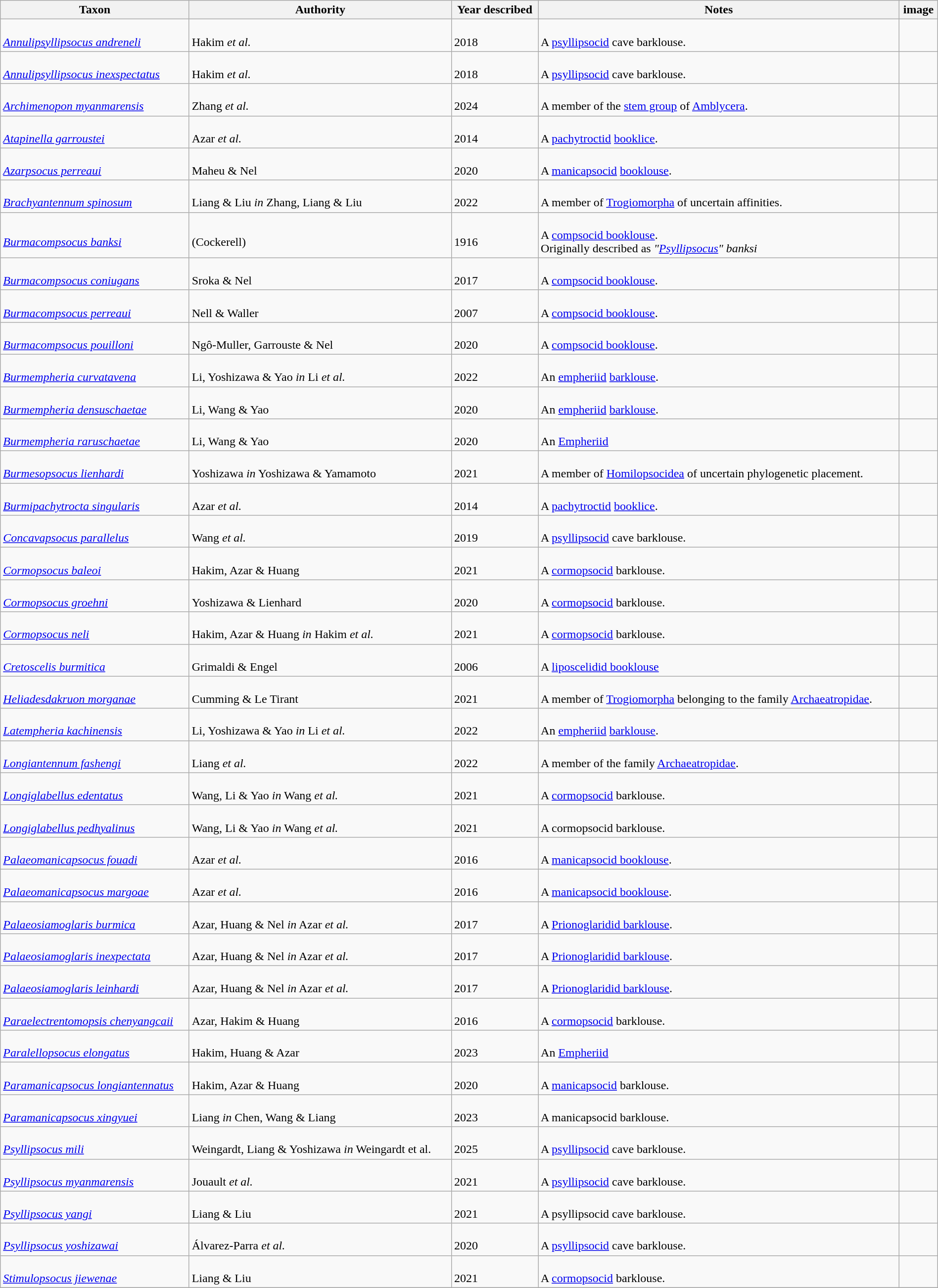<table class="wikitable sortable" align="center" width="100%">
<tr>
<th>Taxon</th>
<th>Authority</th>
<th>Year described</th>
<th>Notes</th>
<th>image</th>
</tr>
<tr>
<td><br><em><a href='#'>Annulipsyllipsocus andreneli</a></em></td>
<td><br>Hakim <em>et al.</em></td>
<td><br>2018</td>
<td><br>A <a href='#'>psyllipsocid</a> cave barklouse.</td>
<td></td>
</tr>
<tr>
<td><br><em><a href='#'>Annulipsyllipsocus inexspectatus</a></em></td>
<td><br>Hakim <em>et al.</em></td>
<td><br>2018</td>
<td><br>A <a href='#'>psyllipsocid</a> cave barklouse.</td>
<td></td>
</tr>
<tr>
<td><br><em><a href='#'>Archimenopon myanmarensis</a></em></td>
<td><br>Zhang <em>et al.</em></td>
<td><br>2024</td>
<td><br>A member of the <a href='#'>stem group</a> of <a href='#'>Amblycera</a>.</td>
<td></td>
</tr>
<tr>
<td><br><em><a href='#'>Atapinella garroustei</a></em></td>
<td><br>Azar <em>et al.</em></td>
<td><br>2014</td>
<td><br>A <a href='#'>pachytroctid</a> <a href='#'>booklice</a>.</td>
<td></td>
</tr>
<tr>
<td><br><em><a href='#'>Azarpsocus perreaui</a></em></td>
<td><br>Maheu & Nel</td>
<td><br>2020</td>
<td><br>A <a href='#'>manicapsocid</a> <a href='#'>booklouse</a>.</td>
<td></td>
</tr>
<tr>
<td><br><em><a href='#'>Brachyantennum spinosum</a></em></td>
<td><br>Liang & Liu <em>in</em> Zhang, Liang & Liu</td>
<td><br>2022</td>
<td><br>A member of <a href='#'>Trogiomorpha</a> of uncertain affinities.</td>
<td></td>
</tr>
<tr>
<td><br><em><a href='#'>Burmacompsocus banksi</a></em></td>
<td><br>(Cockerell)</td>
<td><br>1916</td>
<td><br>A <a href='#'>compsocid booklouse</a>.<br> Originally described as <em>"<a href='#'>Psyllipsocus</a>" banksi</em></td>
<td></td>
</tr>
<tr>
<td><br><em><a href='#'>Burmacompsocus coniugans</a></em></td>
<td><br>Sroka & Nel</td>
<td><br>2017</td>
<td><br>A <a href='#'>compsocid booklouse</a>.</td>
<td></td>
</tr>
<tr>
<td><br><em><a href='#'>Burmacompsocus perreaui</a></em></td>
<td><br>Nell & Waller</td>
<td><br>2007</td>
<td><br>A <a href='#'>compsocid booklouse</a>.</td>
<td><br></td>
</tr>
<tr>
<td><br><em><a href='#'>Burmacompsocus pouilloni</a></em></td>
<td><br>Ngô-Muller, Garrouste & Nel</td>
<td><br>2020</td>
<td><br>A <a href='#'>compsocid booklouse</a>.</td>
<td></td>
</tr>
<tr>
<td><br><em><a href='#'>Burmempheria curvatavena</a></em></td>
<td><br>Li, Yoshizawa & Yao <em>in</em> Li <em>et al.</em></td>
<td><br>2022</td>
<td><br>An <a href='#'>empheriid</a> <a href='#'>barklouse</a>.</td>
<td></td>
</tr>
<tr>
<td><br><em><a href='#'>Burmempheria densuschaetae</a></em></td>
<td><br>Li, Wang & Yao</td>
<td><br>2020</td>
<td><br>An <a href='#'>empheriid</a> <a href='#'>barklouse</a>.</td>
<td></td>
</tr>
<tr>
<td><br><em><a href='#'>Burmempheria raruschaetae</a></em></td>
<td><br>Li, Wang & Yao</td>
<td><br>2020</td>
<td><br>An <a href='#'>Empheriid</a></td>
<td></td>
</tr>
<tr>
<td><br><em><a href='#'>Burmesopsocus lienhardi</a></em></td>
<td><br>Yoshizawa <em>in</em> Yoshizawa & Yamamoto</td>
<td><br>2021</td>
<td><br>A member of <a href='#'>Homilopsocidea</a> of uncertain phylogenetic placement.</td>
<td></td>
</tr>
<tr>
<td><br><em><a href='#'>Burmipachytrocta singularis</a></em></td>
<td><br>Azar <em>et al.</em></td>
<td><br>2014</td>
<td><br>A <a href='#'>pachytroctid</a> <a href='#'>booklice</a>.</td>
<td></td>
</tr>
<tr>
<td><br><em><a href='#'>Concavapsocus parallelus</a></em></td>
<td><br>Wang <em>et al.</em></td>
<td><br>2019</td>
<td><br>A <a href='#'>psyllipsocid</a> cave barklouse.</td>
<td></td>
</tr>
<tr>
<td><br><em><a href='#'>Cormopsocus baleoi</a></em></td>
<td><br>Hakim, Azar & Huang</td>
<td><br>2021</td>
<td><br>A <a href='#'>cormopsocid</a> barklouse.</td>
<td></td>
</tr>
<tr>
<td><br><em><a href='#'>Cormopsocus groehni</a></em></td>
<td><br>Yoshizawa & Lienhard</td>
<td><br>2020</td>
<td><br>A <a href='#'>cormopsocid</a> barklouse.</td>
<td></td>
</tr>
<tr>
<td><br><em><a href='#'>Cormopsocus neli</a></em></td>
<td><br>Hakim, Azar & Huang <em>in</em> Hakim <em>et al.</em></td>
<td><br>2021</td>
<td><br>A <a href='#'>cormopsocid</a> barklouse.</td>
<td></td>
</tr>
<tr>
<td><br><em><a href='#'>Cretoscelis burmitica</a></em></td>
<td><br>Grimaldi & Engel</td>
<td><br>2006</td>
<td><br>A <a href='#'>liposcelidid booklouse</a></td>
<td></td>
</tr>
<tr>
<td><br><em><a href='#'>Heliadesdakruon morganae</a></em></td>
<td><br>Cumming & Le Tirant</td>
<td><br>2021</td>
<td><br>A member of <a href='#'>Trogiomorpha</a> belonging to the family <a href='#'>Archaeatropidae</a>.</td>
<td></td>
</tr>
<tr>
<td><br><em><a href='#'>Latempheria kachinensis</a></em></td>
<td><br>Li, Yoshizawa & Yao <em>in</em> Li <em>et al.</em></td>
<td><br>2022</td>
<td><br>An <a href='#'>empheriid</a> <a href='#'>barklouse</a>.</td>
<td></td>
</tr>
<tr>
<td><br><em><a href='#'>Longiantennum fashengi</a></em></td>
<td><br>Liang <em>et al.</em></td>
<td><br>2022</td>
<td><br>A member of the family <a href='#'>Archaeatropidae</a>.</td>
<td></td>
</tr>
<tr>
<td><br><em><a href='#'>Longiglabellus edentatus</a></em></td>
<td><br>Wang, Li & Yao <em>in</em> Wang <em>et al.</em></td>
<td><br>2021</td>
<td><br>A <a href='#'>cormopsocid</a> barklouse.</td>
<td></td>
</tr>
<tr>
<td><br><em><a href='#'>Longiglabellus pedhyalinus</a></em></td>
<td><br>Wang, Li & Yao <em>in</em> Wang <em>et al.</em></td>
<td><br>2021</td>
<td><br>A cormopsocid barklouse.</td>
<td></td>
</tr>
<tr>
<td><br><em><a href='#'>Palaeomanicapsocus fouadi</a></em></td>
<td><br>Azar <em>et al.</em></td>
<td><br>2016</td>
<td><br>A <a href='#'>manicapsocid booklouse</a>.</td>
<td></td>
</tr>
<tr>
<td><br><em><a href='#'>Palaeomanicapsocus margoae</a></em></td>
<td><br>Azar <em>et al.</em></td>
<td><br>2016</td>
<td><br>A <a href='#'>manicapsocid booklouse</a>.</td>
<td></td>
</tr>
<tr>
<td><br><em><a href='#'>Palaeosiamoglaris burmica</a></em></td>
<td><br>Azar, Huang & Nel <em>in</em> Azar <em>et al.</em></td>
<td><br>2017</td>
<td><br>A <a href='#'>Prionoglaridid barklouse</a>.</td>
<td></td>
</tr>
<tr>
<td><br><em><a href='#'>Palaeosiamoglaris inexpectata</a></em></td>
<td><br>Azar, Huang & Nel <em>in</em> Azar <em>et al.</em></td>
<td><br>2017</td>
<td><br>A <a href='#'>Prionoglaridid barklouse</a>.</td>
<td></td>
</tr>
<tr>
<td><br><em><a href='#'>Palaeosiamoglaris leinhardi</a></em></td>
<td><br>Azar, Huang & Nel <em>in</em> Azar <em>et al.</em></td>
<td><br>2017</td>
<td><br>A <a href='#'>Prionoglaridid barklouse</a>.</td>
<td></td>
</tr>
<tr>
<td><br><em><a href='#'>Paraelectrentomopsis chenyangcaii</a></em></td>
<td><br>Azar, Hakim & Huang</td>
<td><br>2016</td>
<td><br>A <a href='#'>cormopsocid</a> barklouse.</td>
<td></td>
</tr>
<tr>
<td><br><em><a href='#'>Paralellopsocus elongatus</a></em></td>
<td><br>Hakim, Huang & Azar</td>
<td><br>2023</td>
<td><br>An <a href='#'>Empheriid</a></td>
<td></td>
</tr>
<tr>
<td><br><em><a href='#'>Paramanicapsocus longiantennatus</a></em></td>
<td><br>Hakim, Azar & Huang</td>
<td><br>2020</td>
<td><br>A <a href='#'>manicapsocid</a> barklouse.</td>
<td></td>
</tr>
<tr>
<td><br><em><a href='#'>Paramanicapsocus xingyuei</a></em></td>
<td><br>Liang <em>in</em> Chen, Wang & Liang</td>
<td><br>2023</td>
<td><br>A manicapsocid barklouse.</td>
<td></td>
</tr>
<tr>
<td><br><em><a href='#'>Psyllipsocus mili</a></em></td>
<td><br>Weingardt, Liang & Yoshizawa <em>in</em> Weingardt et al.</td>
<td><br>2025</td>
<td><br>A <a href='#'>psyllipsocid</a> cave barklouse.</td>
<td></td>
</tr>
<tr>
<td><br><em><a href='#'>Psyllipsocus myanmarensis</a></em></td>
<td><br>Jouault <em>et al.</em></td>
<td><br>2021</td>
<td><br>A <a href='#'>psyllipsocid</a> cave barklouse.</td>
<td></td>
</tr>
<tr>
<td><br><em><a href='#'>Psyllipsocus yangi</a></em></td>
<td><br>Liang & Liu</td>
<td><br>2021</td>
<td><br>A psyllipsocid cave barklouse.</td>
<td></td>
</tr>
<tr>
<td><br><em><a href='#'>Psyllipsocus yoshizawai</a></em></td>
<td><br>Álvarez-Parra <em>et al.</em></td>
<td><br>2020</td>
<td><br>A <a href='#'>psyllipsocid</a> cave barklouse.</td>
<td></td>
</tr>
<tr>
<td><br><em><a href='#'>Stimulopsocus jiewenae</a></em></td>
<td><br>Liang & Liu</td>
<td><br>2021</td>
<td><br>A <a href='#'>cormopsocid</a> barklouse.</td>
<td></td>
</tr>
<tr>
</tr>
</table>
